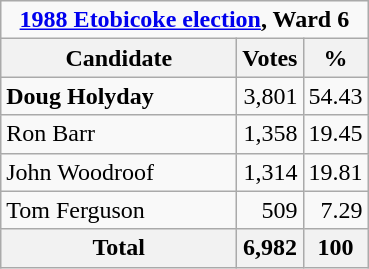<table class="wikitable">
<tr>
<td Colspan="3" align="center"><strong><a href='#'>1988 Etobicoke election</a>, Ward 6</strong></td>
</tr>
<tr>
<th width="150" bgcolor="#ddddff">Candidate</th>
<th bgcolor="#ddddff">Votes</th>
<th bgcolor="#ddddff">%</th>
</tr>
<tr>
<td><strong>Doug Holyday</strong></td>
<td align=right>3,801</td>
<td align=right>54.43</td>
</tr>
<tr>
<td>Ron Barr</td>
<td align=right>1,358</td>
<td align=right>19.45</td>
</tr>
<tr>
<td>John Woodroof</td>
<td align=right>1,314</td>
<td align=right>19.81</td>
</tr>
<tr>
<td>Tom Ferguson</td>
<td align=right>509</td>
<td align=right>7.29</td>
</tr>
<tr>
<th>Total</th>
<th align=right>6,982</th>
<th align=right>100</th>
</tr>
</table>
